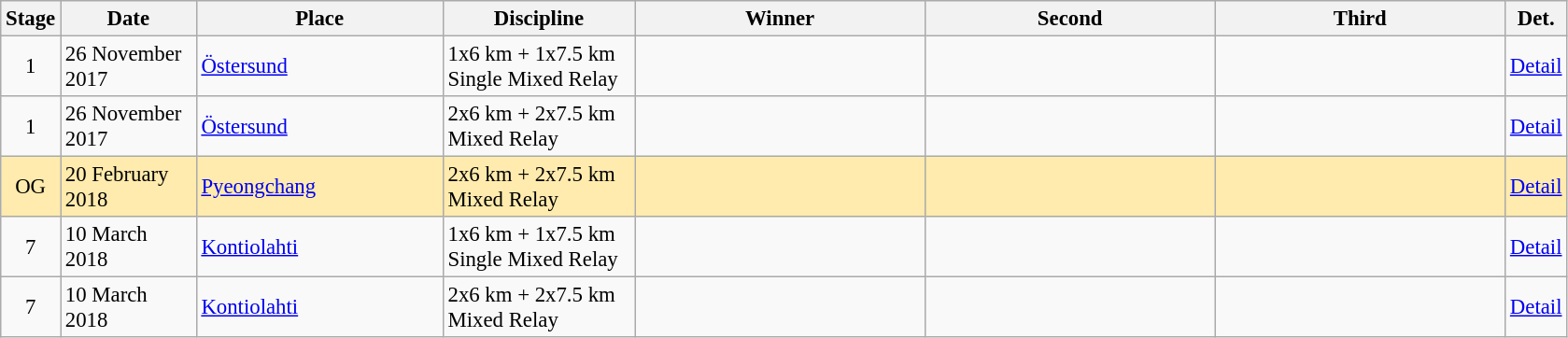<table class="wikitable" style="font-size:95%;">
<tr>
<th width="30">Stage</th>
<th width="90">Date</th>
<th width="169">Place</th>
<th width="130">Discipline</th>
<th width="200">Winner</th>
<th width="200">Second</th>
<th width="200">Third</th>
<th width="10">Det.</th>
</tr>
<tr>
<td align=center>1</td>
<td>26 November 2017</td>
<td> <a href='#'>Östersund</a></td>
<td>1x6 km + 1x7.5 km <br> Single Mixed Relay</td>
<td></td>
<td></td>
<td></td>
<td><a href='#'>Detail</a></td>
</tr>
<tr>
<td align=center>1</td>
<td>26 November 2017</td>
<td> <a href='#'>Östersund</a></td>
<td>2x6 km + 2x7.5 km <br> Mixed Relay</td>
<td></td>
<td></td>
<td></td>
<td><a href='#'>Detail</a></td>
</tr>
<tr style="background:#FFEBAD">
<td align=center>OG</td>
<td>20 February 2018</td>
<td> <a href='#'>Pyeongchang</a></td>
<td>2x6 km + 2x7.5 km <br> Mixed Relay</td>
<td></td>
<td></td>
<td></td>
<td><a href='#'>Detail</a></td>
</tr>
<tr>
<td align=center>7</td>
<td>10 March 2018</td>
<td> <a href='#'>Kontiolahti</a></td>
<td>1x6 km + 1x7.5 km <br> Single Mixed Relay</td>
<td></td>
<td></td>
<td></td>
<td><a href='#'>Detail</a></td>
</tr>
<tr>
<td align=center>7</td>
<td>10 March 2018</td>
<td> <a href='#'>Kontiolahti</a></td>
<td>2x6 km + 2x7.5 km <br> Mixed Relay</td>
<td></td>
<td></td>
<td></td>
<td><a href='#'>Detail</a></td>
</tr>
</table>
